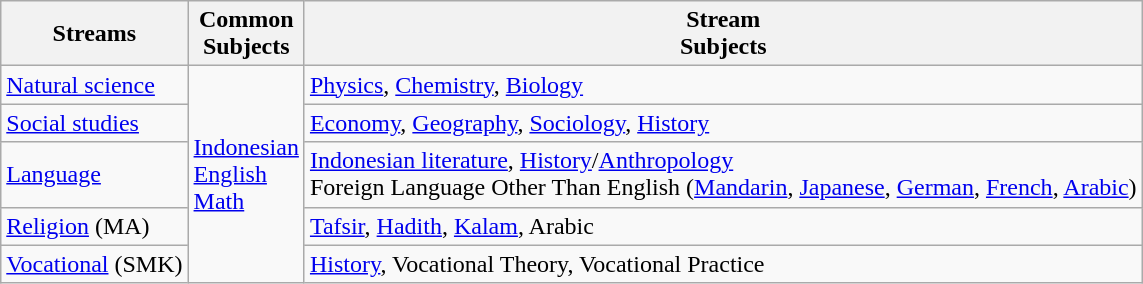<table class="wikitable">
<tr>
<th>Streams</th>
<th>Common<br>Subjects</th>
<th>Stream<br>Subjects</th>
</tr>
<tr>
<td><a href='#'>Natural science</a></td>
<td rowspan="5"><a href='#'>Indonesian</a><br><a href='#'>English</a><br><a href='#'>Math</a></td>
<td><a href='#'>Physics</a>, <a href='#'>Chemistry</a>, <a href='#'>Biology</a></td>
</tr>
<tr>
<td><a href='#'>Social studies</a></td>
<td><a href='#'>Economy</a>, <a href='#'>Geography</a>, <a href='#'>Sociology</a>, <a href='#'>History</a></td>
</tr>
<tr>
<td><a href='#'>Language</a></td>
<td><a href='#'>Indonesian literature</a>, <a href='#'>History</a>/<a href='#'>Anthropology</a><br>Foreign Language Other Than English (<a href='#'>Mandarin</a>, <a href='#'>Japanese</a>, <a href='#'>German</a>, <a href='#'>French</a>, <a href='#'>Arabic</a>)</td>
</tr>
<tr>
<td><a href='#'>Religion</a> (MA)</td>
<td><a href='#'>Tafsir</a>, <a href='#'>Hadith</a>, <a href='#'>Kalam</a>, Arabic</td>
</tr>
<tr>
<td><a href='#'>Vocational</a> (SMK)</td>
<td><a href='#'>History</a>, Vocational Theory, Vocational Practice</td>
</tr>
</table>
